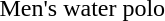<table>
<tr>
<td>Men's water polo</td>
<td></td>
<td></td>
<td></td>
</tr>
</table>
